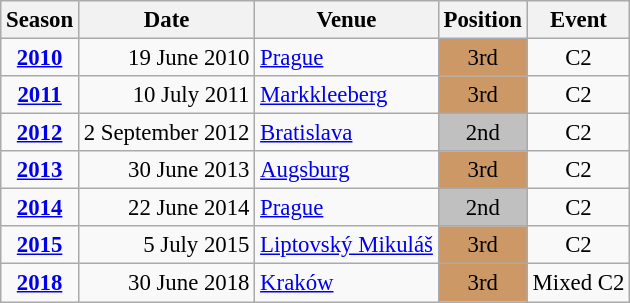<table class="wikitable" style="text-align:center; font-size:95%;">
<tr>
<th>Season</th>
<th>Date</th>
<th>Venue</th>
<th>Position</th>
<th>Event</th>
</tr>
<tr>
<td><strong><a href='#'>2010</a></strong></td>
<td align=right>19 June 2010</td>
<td align=left><a href='#'>Prague</a></td>
<td bgcolor=cc9966>3rd</td>
<td>C2</td>
</tr>
<tr>
<td><strong><a href='#'>2011</a></strong></td>
<td align=right>10 July 2011</td>
<td align=left><a href='#'>Markkleeberg</a></td>
<td bgcolor=cc9966>3rd</td>
<td>C2</td>
</tr>
<tr>
<td><strong><a href='#'>2012</a></strong></td>
<td align=right>2 September 2012</td>
<td align=left><a href='#'>Bratislava</a></td>
<td bgcolor=silver>2nd</td>
<td>C2</td>
</tr>
<tr>
<td><strong><a href='#'>2013</a></strong></td>
<td align=right>30 June 2013</td>
<td align=left><a href='#'>Augsburg</a></td>
<td bgcolor=cc9966>3rd</td>
<td>C2</td>
</tr>
<tr>
<td><strong><a href='#'>2014</a></strong></td>
<td align=right>22 June 2014</td>
<td align=left><a href='#'>Prague</a></td>
<td bgcolor=silver>2nd</td>
<td>C2</td>
</tr>
<tr>
<td><strong><a href='#'>2015</a></strong></td>
<td align=right>5 July 2015</td>
<td align=left><a href='#'>Liptovský Mikuláš</a></td>
<td bgcolor=cc9966>3rd</td>
<td>C2</td>
</tr>
<tr>
<td><strong><a href='#'>2018</a></strong></td>
<td align=right>30 June 2018</td>
<td align=left><a href='#'>Kraków</a></td>
<td bgcolor=cc9966>3rd</td>
<td>Mixed C2</td>
</tr>
</table>
